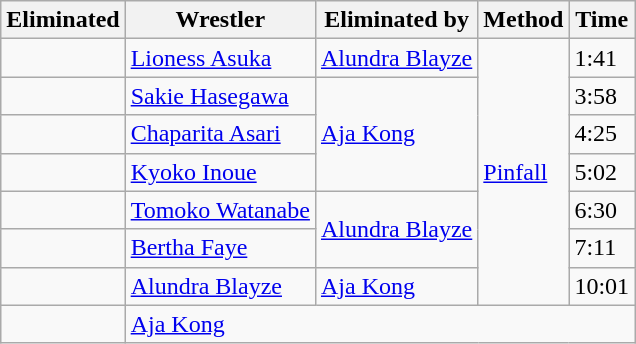<table class="wikitable sortable">
<tr>
<th>Eliminated</th>
<th>Wrestler</th>
<th>Eliminated by</th>
<th>Method</th>
<th>Time</th>
</tr>
<tr>
<td></td>
<td><a href='#'>Lioness Asuka</a></td>
<td><a href='#'>Alundra Blayze</a></td>
<td rowspan=7><a href='#'>Pinfall</a></td>
<td>1:41</td>
</tr>
<tr>
<td></td>
<td><a href='#'>Sakie Hasegawa</a></td>
<td rowspan=3><a href='#'>Aja Kong</a></td>
<td>3:58</td>
</tr>
<tr>
<td></td>
<td><a href='#'>Chaparita Asari</a></td>
<td>4:25</td>
</tr>
<tr>
<td></td>
<td><a href='#'>Kyoko Inoue</a></td>
<td>5:02</td>
</tr>
<tr>
<td></td>
<td><a href='#'>Tomoko Watanabe</a></td>
<td rowspan=2><a href='#'>Alundra Blayze</a></td>
<td>6:30</td>
</tr>
<tr>
<td></td>
<td><a href='#'>Bertha Faye</a></td>
<td>7:11</td>
</tr>
<tr>
<td></td>
<td><a href='#'>Alundra Blayze</a></td>
<td><a href='#'>Aja Kong</a></td>
<td>10:01</td>
</tr>
<tr>
<td></td>
<td colspan="4"><a href='#'>Aja Kong</a></td>
</tr>
</table>
